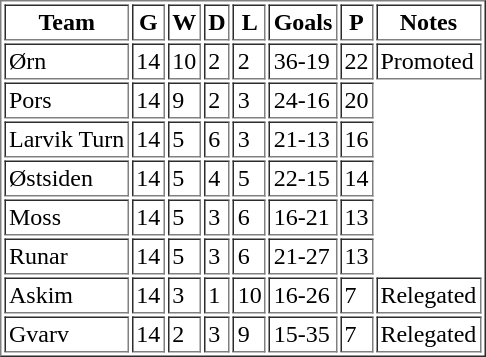<table border="1" cellpadding="2">
<tr>
<th>Team</th>
<th>G</th>
<th>W</th>
<th>D</th>
<th>L</th>
<th>Goals</th>
<th>P</th>
<th>Notes</th>
</tr>
<tr>
<td>Ørn</td>
<td>14</td>
<td>10</td>
<td>2</td>
<td>2</td>
<td>36-19</td>
<td>22</td>
<td>Promoted</td>
</tr>
<tr>
<td>Pors</td>
<td>14</td>
<td>9</td>
<td>2</td>
<td>3</td>
<td>24-16</td>
<td>20</td>
</tr>
<tr>
<td>Larvik Turn</td>
<td>14</td>
<td>5</td>
<td>6</td>
<td>3</td>
<td>21-13</td>
<td>16</td>
</tr>
<tr>
<td>Østsiden</td>
<td>14</td>
<td>5</td>
<td>4</td>
<td>5</td>
<td>22-15</td>
<td>14</td>
</tr>
<tr>
<td>Moss</td>
<td>14</td>
<td>5</td>
<td>3</td>
<td>6</td>
<td>16-21</td>
<td>13</td>
</tr>
<tr>
<td>Runar</td>
<td>14</td>
<td>5</td>
<td>3</td>
<td>6</td>
<td>21-27</td>
<td>13</td>
</tr>
<tr>
<td>Askim</td>
<td>14</td>
<td>3</td>
<td>1</td>
<td>10</td>
<td>16-26</td>
<td>7</td>
<td>Relegated</td>
</tr>
<tr>
<td>Gvarv</td>
<td>14</td>
<td>2</td>
<td>3</td>
<td>9</td>
<td>15-35</td>
<td>7</td>
<td>Relegated</td>
</tr>
</table>
